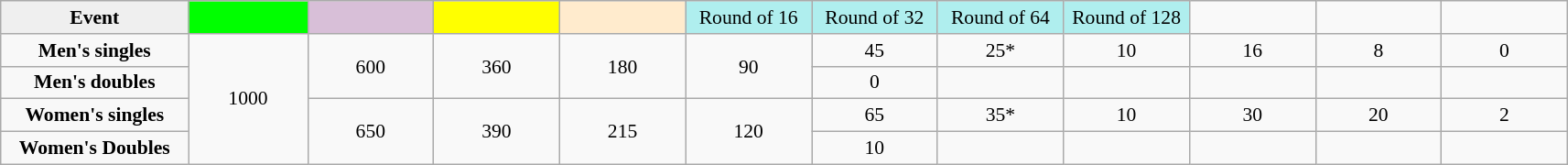<table class=wikitable style=font-size:90%;text-align:center>
<tr>
<td style="width:130px; background:#efefef;"><strong>Event</strong></td>
<td style="width:80px; background:lime;"></td>
<td style="width:85px; background:thistle;"></td>
<td style="width:85px; background:#ff0;"></td>
<td style="width:85px; background:#ffebcd;"></td>
<td style="width:85px; background:#afeeee;">Round of 16</td>
<td style="width:85px; background:#afeeee;">Round of 32</td>
<td style="width:85px; background:#afeeee;">Round of 64</td>
<td style="width:85px; background:#afeeee;">Round of 128</td>
<td width=85></td>
<td width=85></td>
<td width=85></td>
</tr>
<tr>
<th style="background:#f8f8f8;">Men's singles</th>
<td rowspan=4>1000</td>
<td rowspan=2>600</td>
<td rowspan=2>360</td>
<td rowspan=2>180</td>
<td rowspan=2>90</td>
<td>45</td>
<td>25*</td>
<td>10</td>
<td>16</td>
<td>8</td>
<td>0</td>
</tr>
<tr>
<th style="background:#f8f8f8;">Men's doubles</th>
<td>0</td>
<td></td>
<td></td>
<td></td>
<td></td>
<td></td>
</tr>
<tr>
<th style="background:#f8f8f8;">Women's singles</th>
<td rowspan=2>650</td>
<td rowspan=2>390</td>
<td rowspan=2>215</td>
<td rowspan=2>120</td>
<td>65</td>
<td>35*</td>
<td>10</td>
<td>30</td>
<td>20</td>
<td>2</td>
</tr>
<tr>
<th style="background:#f8f8f8;">Women's Doubles</th>
<td>10</td>
<td></td>
<td></td>
<td></td>
<td></td>
<td></td>
</tr>
</table>
